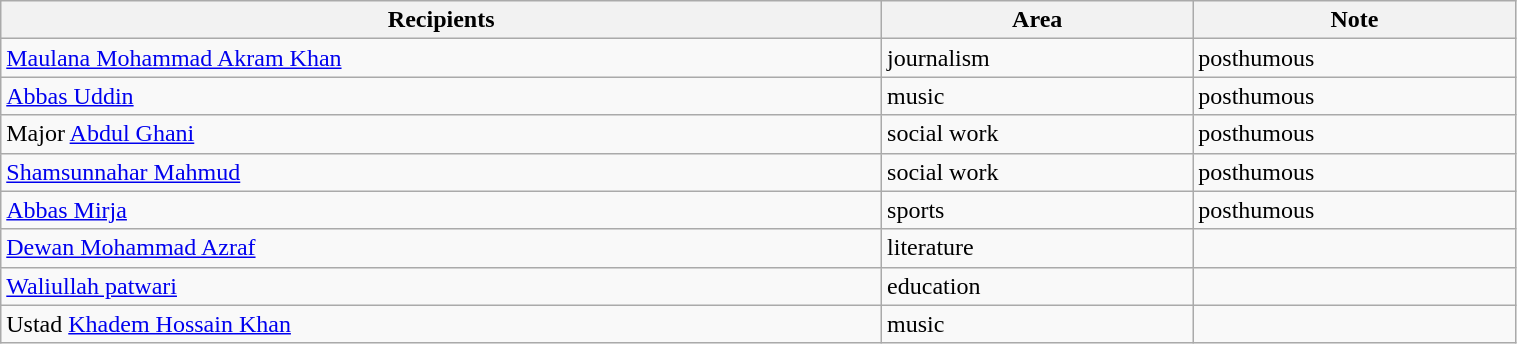<table class="wikitable" style="width:80%;">
<tr>
<th>Recipients</th>
<th>Area</th>
<th>Note</th>
</tr>
<tr>
<td><a href='#'>Maulana Mohammad Akram Khan</a></td>
<td>journalism</td>
<td>posthumous</td>
</tr>
<tr>
<td><a href='#'>Abbas Uddin</a></td>
<td>music</td>
<td>posthumous</td>
</tr>
<tr>
<td>Major <a href='#'>Abdul Ghani</a></td>
<td>social work</td>
<td>posthumous</td>
</tr>
<tr>
<td><a href='#'>Shamsunnahar Mahmud</a></td>
<td>social work</td>
<td>posthumous</td>
</tr>
<tr>
<td><a href='#'>Abbas Mirja</a></td>
<td>sports</td>
<td>posthumous</td>
</tr>
<tr>
<td><a href='#'>Dewan Mohammad Azraf</a></td>
<td>literature</td>
<td></td>
</tr>
<tr>
<td><a href='#'>Waliullah patwari</a></td>
<td>education</td>
<td></td>
</tr>
<tr>
<td>Ustad <a href='#'>Khadem Hossain Khan</a></td>
<td>music</td>
<td></td>
</tr>
</table>
